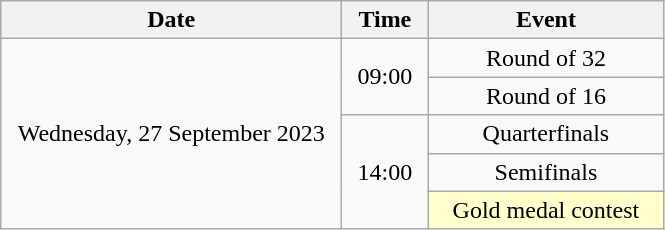<table class = "wikitable" style="text-align:center;">
<tr>
<th width=220>Date</th>
<th width=50>Time</th>
<th width=150>Event</th>
</tr>
<tr>
<td rowspan=5>Wednesday, 27 September 2023</td>
<td rowspan=2>09:00</td>
<td>Round of 32</td>
</tr>
<tr>
<td>Round of 16</td>
</tr>
<tr>
<td rowspan=3>14:00</td>
<td>Quarterfinals</td>
</tr>
<tr>
<td>Semifinals</td>
</tr>
<tr>
<td bgcolor=ffffcc>Gold medal contest</td>
</tr>
</table>
